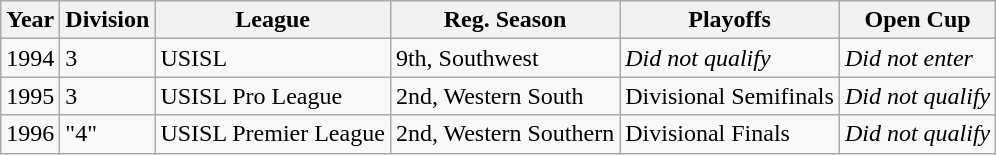<table class="wikitable">
<tr>
<th>Year</th>
<th>Division</th>
<th>League</th>
<th>Reg. Season</th>
<th>Playoffs</th>
<th>Open Cup</th>
</tr>
<tr>
<td>1994</td>
<td>3</td>
<td>USISL</td>
<td>9th, Southwest</td>
<td><em>Did not qualify</em></td>
<td><em>Did not enter</em></td>
</tr>
<tr>
<td>1995</td>
<td>3</td>
<td>USISL Pro League</td>
<td>2nd, Western South</td>
<td>Divisional Semifinals</td>
<td><em>Did not qualify</em></td>
</tr>
<tr>
<td>1996</td>
<td>"4"</td>
<td>USISL Premier League</td>
<td>2nd, Western Southern</td>
<td>Divisional Finals</td>
<td><em>Did not qualify</em></td>
</tr>
</table>
